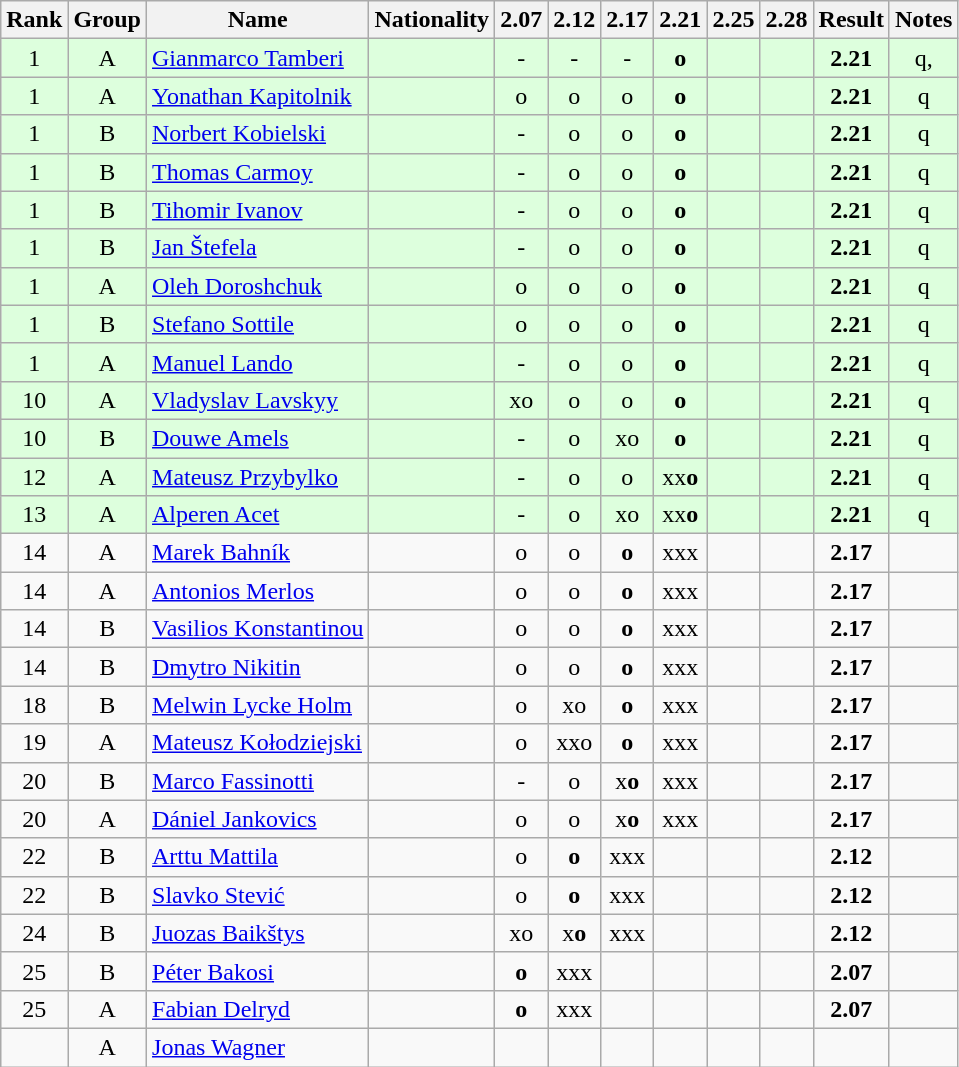<table class="wikitable sortable" style="text-align:center">
<tr>
<th>Rank</th>
<th>Group</th>
<th>Name</th>
<th>Nationality</th>
<th>2.07</th>
<th>2.12</th>
<th>2.17</th>
<th>2.21</th>
<th>2.25</th>
<th>2.28</th>
<th>Result</th>
<th>Notes</th>
</tr>
<tr bgcolor=ddffdd>
<td>1</td>
<td>A</td>
<td align=left><a href='#'>Gianmarco Tamberi</a></td>
<td align=left></td>
<td>-</td>
<td>-</td>
<td>-</td>
<td><strong>o</strong></td>
<td></td>
<td></td>
<td><strong>2.21</strong></td>
<td>q, </td>
</tr>
<tr bgcolor=ddffdd>
<td>1</td>
<td>A</td>
<td align=left><a href='#'>Yonathan Kapitolnik</a></td>
<td align=left></td>
<td>o</td>
<td>o</td>
<td>o</td>
<td><strong>o</strong></td>
<td></td>
<td></td>
<td><strong>2.21</strong></td>
<td>q</td>
</tr>
<tr bgcolor=ddffdd>
<td>1</td>
<td>B</td>
<td align=left><a href='#'>Norbert Kobielski</a></td>
<td align=left></td>
<td>-</td>
<td>o</td>
<td>o</td>
<td><strong>o</strong></td>
<td></td>
<td></td>
<td><strong>2.21</strong></td>
<td>q</td>
</tr>
<tr bgcolor=ddffdd>
<td>1</td>
<td>B</td>
<td align=left><a href='#'>Thomas Carmoy</a></td>
<td align=left></td>
<td>-</td>
<td>o</td>
<td>o</td>
<td><strong>o</strong></td>
<td></td>
<td></td>
<td><strong>2.21</strong></td>
<td>q</td>
</tr>
<tr bgcolor=ddffdd>
<td>1</td>
<td>B</td>
<td align=left><a href='#'>Tihomir Ivanov</a></td>
<td align=left></td>
<td>-</td>
<td>o</td>
<td>o</td>
<td><strong>o</strong></td>
<td></td>
<td></td>
<td><strong>2.21</strong></td>
<td>q</td>
</tr>
<tr bgcolor=ddffdd>
<td>1</td>
<td>B</td>
<td align=left><a href='#'>Jan Štefela</a></td>
<td align=left></td>
<td>-</td>
<td>o</td>
<td>o</td>
<td><strong>o</strong></td>
<td></td>
<td></td>
<td><strong>2.21</strong></td>
<td>q</td>
</tr>
<tr bgcolor=ddffdd>
<td>1</td>
<td>A</td>
<td align=left><a href='#'>Oleh Doroshchuk</a></td>
<td align=left></td>
<td>o</td>
<td>o</td>
<td>o</td>
<td><strong>o</strong></td>
<td></td>
<td></td>
<td><strong>2.21</strong></td>
<td>q</td>
</tr>
<tr bgcolor=ddffdd>
<td>1</td>
<td>B</td>
<td align=left><a href='#'>Stefano Sottile</a></td>
<td align=left></td>
<td>o</td>
<td>o</td>
<td>o</td>
<td><strong>o</strong></td>
<td></td>
<td></td>
<td><strong>2.21</strong></td>
<td>q</td>
</tr>
<tr bgcolor=ddffdd>
<td>1</td>
<td>A</td>
<td align=left><a href='#'>Manuel Lando</a></td>
<td align=left></td>
<td>-</td>
<td>o</td>
<td>o</td>
<td><strong>o</strong></td>
<td></td>
<td></td>
<td><strong>2.21</strong></td>
<td>q</td>
</tr>
<tr bgcolor=ddffdd>
<td>10</td>
<td>A</td>
<td align=left><a href='#'>Vladyslav Lavskyy</a></td>
<td align=left></td>
<td>xo</td>
<td>o</td>
<td>o</td>
<td><strong>o</strong></td>
<td></td>
<td></td>
<td><strong>2.21</strong></td>
<td>q</td>
</tr>
<tr bgcolor=ddffdd>
<td>10</td>
<td>B</td>
<td align=left><a href='#'>Douwe Amels</a></td>
<td align=left></td>
<td>-</td>
<td>o</td>
<td>xo</td>
<td><strong>o</strong></td>
<td></td>
<td></td>
<td><strong>2.21</strong></td>
<td>q</td>
</tr>
<tr bgcolor=ddffdd>
<td>12</td>
<td>A</td>
<td align=left><a href='#'>Mateusz Przybylko</a></td>
<td align=left></td>
<td>-</td>
<td>o</td>
<td>o</td>
<td>xx<strong>o</strong></td>
<td></td>
<td></td>
<td><strong>2.21</strong></td>
<td>q</td>
</tr>
<tr bgcolor=ddffdd>
<td>13</td>
<td>A</td>
<td align=left><a href='#'>Alperen Acet</a></td>
<td align=left></td>
<td>-</td>
<td>o</td>
<td>xo</td>
<td>xx<strong>o</strong></td>
<td></td>
<td></td>
<td><strong>2.21</strong></td>
<td>q</td>
</tr>
<tr>
<td>14</td>
<td>A</td>
<td align=left><a href='#'>Marek Bahník</a></td>
<td align=left></td>
<td>o</td>
<td>o</td>
<td><strong>o</strong></td>
<td>xxx</td>
<td></td>
<td></td>
<td><strong>2.17</strong></td>
<td></td>
</tr>
<tr>
<td>14</td>
<td>A</td>
<td align=left><a href='#'>Antonios Merlos</a></td>
<td align=left></td>
<td>o</td>
<td>o</td>
<td><strong>o</strong></td>
<td>xxx</td>
<td></td>
<td></td>
<td><strong>2.17</strong></td>
<td></td>
</tr>
<tr>
<td>14</td>
<td>B</td>
<td align=left><a href='#'>Vasilios Konstantinou</a></td>
<td align=left></td>
<td>o</td>
<td>o</td>
<td><strong>o</strong></td>
<td>xxx</td>
<td></td>
<td></td>
<td><strong>2.17</strong></td>
<td></td>
</tr>
<tr>
<td>14</td>
<td>B</td>
<td align=left><a href='#'>Dmytro Nikitin</a></td>
<td align=left></td>
<td>o</td>
<td>o</td>
<td><strong>o</strong></td>
<td>xxx</td>
<td></td>
<td></td>
<td><strong>2.17</strong></td>
<td></td>
</tr>
<tr>
<td>18</td>
<td>B</td>
<td align=left><a href='#'>Melwin Lycke Holm</a></td>
<td align=left></td>
<td>o</td>
<td>xo</td>
<td><strong>o</strong></td>
<td>xxx</td>
<td></td>
<td></td>
<td><strong>2.17</strong></td>
<td></td>
</tr>
<tr>
<td>19</td>
<td>A</td>
<td align=left><a href='#'>Mateusz Kołodziejski</a></td>
<td align=left></td>
<td>o</td>
<td>xxo</td>
<td><strong>o</strong></td>
<td>xxx</td>
<td></td>
<td></td>
<td><strong>2.17</strong></td>
<td></td>
</tr>
<tr>
<td>20</td>
<td>B</td>
<td align=left><a href='#'>Marco Fassinotti</a></td>
<td align=left></td>
<td>-</td>
<td>o</td>
<td>x<strong>o</strong></td>
<td>xxx</td>
<td></td>
<td></td>
<td><strong>2.17</strong></td>
<td></td>
</tr>
<tr>
<td>20</td>
<td>A</td>
<td align=left><a href='#'>Dániel Jankovics</a></td>
<td align=left></td>
<td>o</td>
<td>o</td>
<td>x<strong>o</strong></td>
<td>xxx</td>
<td></td>
<td></td>
<td><strong>2.17</strong></td>
<td></td>
</tr>
<tr>
<td>22</td>
<td>B</td>
<td align=left><a href='#'>Arttu Mattila</a></td>
<td align=left></td>
<td>o</td>
<td><strong>o</strong></td>
<td>xxx</td>
<td></td>
<td></td>
<td></td>
<td><strong>2.12</strong></td>
<td></td>
</tr>
<tr>
<td>22</td>
<td>B</td>
<td align=left><a href='#'>Slavko Stević</a></td>
<td align=left></td>
<td>o</td>
<td><strong>o</strong></td>
<td>xxx</td>
<td></td>
<td></td>
<td></td>
<td><strong>2.12</strong></td>
<td></td>
</tr>
<tr>
<td>24</td>
<td>B</td>
<td align=left><a href='#'>Juozas Baikštys</a></td>
<td align=left></td>
<td>xo</td>
<td>x<strong>o</strong></td>
<td>xxx</td>
<td></td>
<td></td>
<td></td>
<td><strong>2.12</strong></td>
<td></td>
</tr>
<tr>
<td>25</td>
<td>B</td>
<td align=left><a href='#'>Péter Bakosi</a></td>
<td align=left></td>
<td><strong>o</strong></td>
<td>xxx</td>
<td></td>
<td></td>
<td></td>
<td></td>
<td><strong>2.07</strong></td>
<td></td>
</tr>
<tr>
<td>25</td>
<td>A</td>
<td align=left><a href='#'>Fabian Delryd</a></td>
<td align=left></td>
<td><strong>o</strong></td>
<td>xxx</td>
<td></td>
<td></td>
<td></td>
<td></td>
<td><strong>2.07</strong></td>
<td></td>
</tr>
<tr>
<td></td>
<td>A</td>
<td align=left><a href='#'>Jonas Wagner</a></td>
<td align=left></td>
<td></td>
<td></td>
<td></td>
<td></td>
<td></td>
<td></td>
<td></td>
<td></td>
</tr>
</table>
